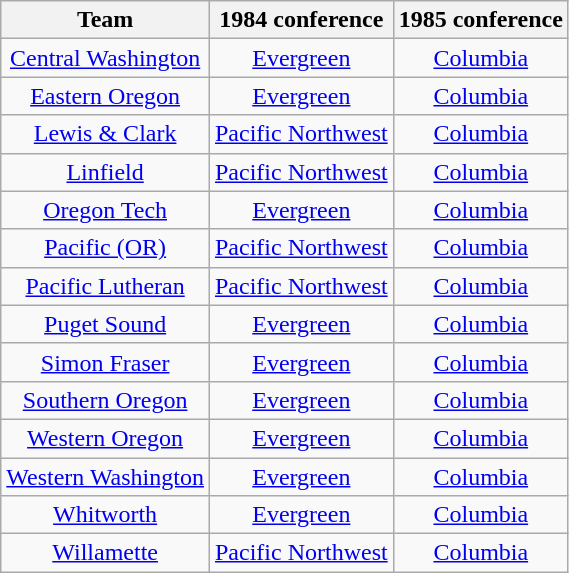<table class="wikitable sortable">
<tr>
<th>Team</th>
<th>1984 conference</th>
<th>1985 conference</th>
</tr>
<tr style="text-align:center;">
<td><a href='#'>Central Washington</a></td>
<td><a href='#'>Evergreen</a></td>
<td><a href='#'>Columbia</a></td>
</tr>
<tr style="text-align:center;">
<td><a href='#'>Eastern Oregon</a></td>
<td><a href='#'>Evergreen</a></td>
<td><a href='#'>Columbia</a></td>
</tr>
<tr style="text-align:center;">
<td><a href='#'>Lewis & Clark</a></td>
<td><a href='#'>Pacific Northwest</a></td>
<td><a href='#'>Columbia</a></td>
</tr>
<tr style="text-align:center;">
<td><a href='#'>Linfield</a></td>
<td><a href='#'>Pacific Northwest</a></td>
<td><a href='#'>Columbia</a></td>
</tr>
<tr style="text-align:center;">
<td><a href='#'>Oregon Tech</a></td>
<td><a href='#'>Evergreen</a></td>
<td><a href='#'>Columbia</a></td>
</tr>
<tr style="text-align:center;">
<td><a href='#'>Pacific (OR)</a></td>
<td><a href='#'>Pacific Northwest</a></td>
<td><a href='#'>Columbia</a></td>
</tr>
<tr style="text-align:center;">
<td><a href='#'>Pacific Lutheran</a></td>
<td><a href='#'>Pacific Northwest</a></td>
<td><a href='#'>Columbia</a></td>
</tr>
<tr style="text-align:center;">
<td><a href='#'>Puget Sound</a></td>
<td><a href='#'>Evergreen</a></td>
<td><a href='#'>Columbia</a></td>
</tr>
<tr style="text-align:center;">
<td><a href='#'>Simon Fraser</a></td>
<td><a href='#'>Evergreen</a></td>
<td><a href='#'>Columbia</a></td>
</tr>
<tr style="text-align:center;">
<td><a href='#'>Southern Oregon</a></td>
<td><a href='#'>Evergreen</a></td>
<td><a href='#'>Columbia</a></td>
</tr>
<tr style="text-align:center;">
<td><a href='#'>Western Oregon</a></td>
<td><a href='#'>Evergreen</a></td>
<td><a href='#'>Columbia</a></td>
</tr>
<tr style="text-align:center;">
<td><a href='#'>Western Washington</a></td>
<td><a href='#'>Evergreen</a></td>
<td><a href='#'>Columbia</a></td>
</tr>
<tr style="text-align:center;">
<td><a href='#'>Whitworth</a></td>
<td><a href='#'>Evergreen</a></td>
<td><a href='#'>Columbia</a></td>
</tr>
<tr style="text-align:center;">
<td><a href='#'>Willamette</a></td>
<td><a href='#'>Pacific Northwest</a></td>
<td><a href='#'>Columbia</a></td>
</tr>
</table>
